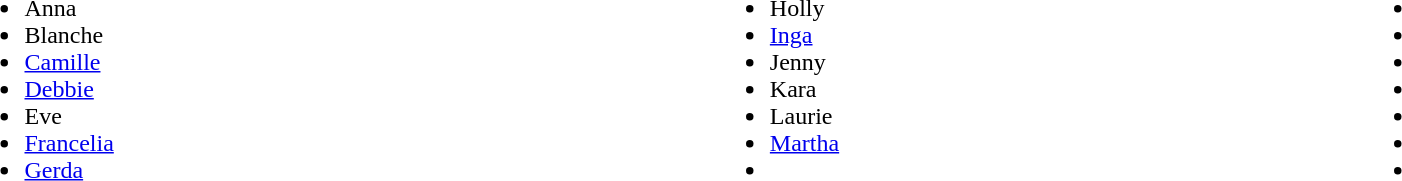<table width=90%>
<tr>
<td><br><ul><li>Anna</li><li>Blanche</li><li><a href='#'>Camille</a></li><li><a href='#'>Debbie</a></li><li>Eve</li><li><a href='#'>Francelia</a></li><li><a href='#'>Gerda</a></li></ul></td>
<td><br><ul><li>Holly</li><li><a href='#'>Inga</a></li><li>Jenny</li><li>Kara</li><li>Laurie</li><li><a href='#'>Martha</a></li><li></li></ul></td>
<td><br><ul><li></li><li></li><li></li><li></li><li></li><li></li><li></li></ul></td>
</tr>
</table>
